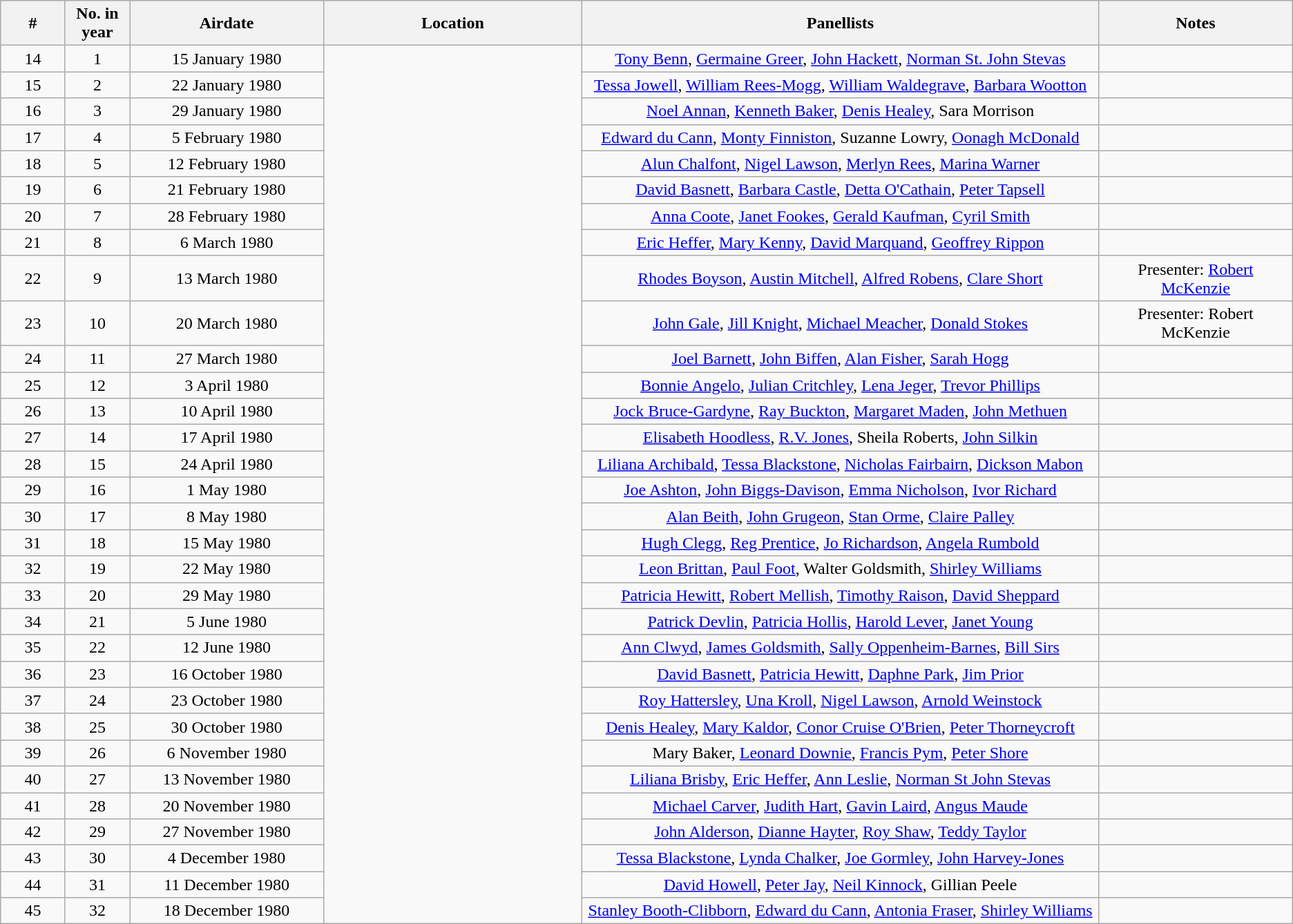<table class="wikitable" style="text-align:center;">
<tr>
<th style="width:5%;">#</th>
<th style="width:5%;">No. in year</th>
<th style="width:15%;">Airdate</th>
<th style="width:20%;">Location</th>
<th style="width:40%;">Panellists</th>
<th style="width:40%;">Notes</th>
</tr>
<tr>
<td>14</td>
<td>1</td>
<td>15 January 1980</td>
<td rowspan=32></td>
<td><a href='#'>Tony Benn</a>, <a href='#'>Germaine Greer</a>, <a href='#'>John Hackett</a>, <a href='#'>Norman St. John Stevas</a></td>
<td></td>
</tr>
<tr>
<td>15</td>
<td>2</td>
<td>22 January 1980</td>
<td><a href='#'>Tessa Jowell</a>, <a href='#'>William Rees-Mogg</a>, <a href='#'>William Waldegrave</a>, <a href='#'>Barbara Wootton</a></td>
<td></td>
</tr>
<tr>
<td>16</td>
<td>3</td>
<td>29 January 1980</td>
<td><a href='#'>Noel Annan</a>, <a href='#'>Kenneth Baker</a>, <a href='#'>Denis Healey</a>, Sara Morrison</td>
<td></td>
</tr>
<tr>
<td>17</td>
<td>4</td>
<td>5 February 1980</td>
<td><a href='#'>Edward du Cann</a>, <a href='#'>Monty Finniston</a>, Suzanne Lowry, <a href='#'>Oonagh McDonald</a></td>
<td></td>
</tr>
<tr>
<td>18</td>
<td>5</td>
<td>12 February 1980</td>
<td><a href='#'>Alun Chalfont</a>, <a href='#'>Nigel Lawson</a>, <a href='#'>Merlyn Rees</a>, <a href='#'>Marina Warner</a></td>
<td></td>
</tr>
<tr>
<td>19</td>
<td>6</td>
<td>21 February 1980</td>
<td><a href='#'>David Basnett</a>, <a href='#'>Barbara Castle</a>, <a href='#'>Detta O'Cathain</a>, <a href='#'>Peter Tapsell</a></td>
<td></td>
</tr>
<tr>
<td>20</td>
<td>7</td>
<td>28 February 1980</td>
<td><a href='#'>Anna Coote</a>, <a href='#'>Janet Fookes</a>, <a href='#'>Gerald Kaufman</a>, <a href='#'>Cyril Smith</a></td>
<td></td>
</tr>
<tr>
<td>21</td>
<td>8</td>
<td>6 March 1980</td>
<td><a href='#'>Eric Heffer</a>, <a href='#'>Mary Kenny</a>, <a href='#'>David Marquand</a>, <a href='#'>Geoffrey Rippon</a></td>
<td></td>
</tr>
<tr>
<td>22</td>
<td>9</td>
<td>13 March 1980</td>
<td><a href='#'>Rhodes Boyson</a>, <a href='#'>Austin Mitchell</a>, <a href='#'>Alfred Robens</a>, <a href='#'>Clare Short</a></td>
<td>Presenter: <a href='#'>Robert McKenzie</a></td>
</tr>
<tr>
<td>23</td>
<td>10</td>
<td>20 March 1980</td>
<td><a href='#'>John Gale</a>, <a href='#'>Jill Knight</a>, <a href='#'>Michael Meacher</a>, <a href='#'>Donald Stokes</a></td>
<td>Presenter: Robert McKenzie</td>
</tr>
<tr>
<td>24</td>
<td>11</td>
<td>27 March 1980</td>
<td><a href='#'>Joel Barnett</a>, <a href='#'>John Biffen</a>, <a href='#'>Alan Fisher</a>, <a href='#'>Sarah Hogg</a></td>
<td></td>
</tr>
<tr>
<td>25</td>
<td>12</td>
<td>3 April 1980</td>
<td><a href='#'>Bonnie Angelo</a>, <a href='#'>Julian Critchley</a>, <a href='#'>Lena Jeger</a>, <a href='#'>Trevor Phillips</a></td>
<td></td>
</tr>
<tr>
<td>26</td>
<td>13</td>
<td>10 April 1980</td>
<td><a href='#'>Jock Bruce-Gardyne</a>, <a href='#'>Ray Buckton</a>, <a href='#'>Margaret Maden</a>, <a href='#'>John Methuen</a></td>
<td></td>
</tr>
<tr>
<td>27</td>
<td>14</td>
<td>17 April 1980</td>
<td><a href='#'>Elisabeth Hoodless</a>, <a href='#'>R.V. Jones</a>, Sheila Roberts, <a href='#'>John Silkin</a></td>
<td></td>
</tr>
<tr>
<td>28</td>
<td>15</td>
<td>24 April 1980</td>
<td><a href='#'>Liliana Archibald</a>, <a href='#'>Tessa Blackstone</a>, <a href='#'>Nicholas Fairbairn</a>, <a href='#'>Dickson Mabon</a></td>
<td></td>
</tr>
<tr>
<td>29</td>
<td>16</td>
<td>1 May 1980</td>
<td><a href='#'>Joe Ashton</a>, <a href='#'>John Biggs-Davison</a>, <a href='#'>Emma Nicholson</a>, <a href='#'>Ivor Richard</a></td>
<td></td>
</tr>
<tr>
<td>30</td>
<td>17</td>
<td>8 May 1980</td>
<td><a href='#'>Alan Beith</a>, <a href='#'>John Grugeon</a>, <a href='#'>Stan Orme</a>, <a href='#'>Claire Palley</a></td>
<td></td>
</tr>
<tr>
<td>31</td>
<td>18</td>
<td>15 May 1980</td>
<td><a href='#'>Hugh Clegg</a>, <a href='#'>Reg Prentice</a>, <a href='#'>Jo Richardson</a>, <a href='#'>Angela Rumbold</a></td>
<td></td>
</tr>
<tr>
<td>32</td>
<td>19</td>
<td>22 May 1980</td>
<td><a href='#'>Leon Brittan</a>, <a href='#'>Paul Foot</a>, Walter Goldsmith, <a href='#'>Shirley Williams</a></td>
<td></td>
</tr>
<tr>
<td>33</td>
<td>20</td>
<td>29 May 1980</td>
<td><a href='#'>Patricia Hewitt</a>, <a href='#'>Robert Mellish</a>, <a href='#'>Timothy Raison</a>, <a href='#'>David Sheppard</a></td>
<td></td>
</tr>
<tr>
<td>34</td>
<td>21</td>
<td>5 June 1980</td>
<td><a href='#'>Patrick Devlin</a>, <a href='#'>Patricia Hollis</a>, <a href='#'>Harold Lever</a>, <a href='#'>Janet Young</a></td>
<td></td>
</tr>
<tr>
<td>35</td>
<td>22</td>
<td>12 June 1980</td>
<td><a href='#'>Ann Clwyd</a>, <a href='#'>James Goldsmith</a>, <a href='#'>Sally Oppenheim-Barnes</a>, <a href='#'>Bill Sirs</a></td>
<td></td>
</tr>
<tr>
<td>36</td>
<td>23</td>
<td>16 October 1980</td>
<td><a href='#'>David Basnett</a>, <a href='#'>Patricia Hewitt</a>, <a href='#'>Daphne Park</a>, <a href='#'>Jim Prior</a></td>
<td></td>
</tr>
<tr>
<td>37</td>
<td>24</td>
<td>23 October 1980</td>
<td><a href='#'>Roy Hattersley</a>, <a href='#'>Una Kroll</a>, <a href='#'>Nigel Lawson</a>, <a href='#'>Arnold Weinstock</a></td>
<td></td>
</tr>
<tr>
<td>38</td>
<td>25</td>
<td>30 October 1980</td>
<td><a href='#'>Denis Healey</a>, <a href='#'>Mary Kaldor</a>, <a href='#'>Conor Cruise O'Brien</a>, <a href='#'>Peter Thorneycroft</a></td>
<td></td>
</tr>
<tr>
<td>39</td>
<td>26</td>
<td>6 November 1980</td>
<td>Mary Baker, <a href='#'>Leonard Downie</a>, <a href='#'>Francis Pym</a>, <a href='#'>Peter Shore</a></td>
<td></td>
</tr>
<tr>
<td>40</td>
<td>27</td>
<td>13 November 1980</td>
<td><a href='#'>Liliana Brisby</a>, <a href='#'>Eric Heffer</a>, <a href='#'>Ann Leslie</a>, <a href='#'>Norman St John Stevas</a></td>
<td></td>
</tr>
<tr>
<td>41</td>
<td>28</td>
<td>20 November 1980</td>
<td><a href='#'>Michael Carver</a>, <a href='#'>Judith Hart</a>, <a href='#'>Gavin Laird</a>, <a href='#'>Angus Maude</a></td>
<td></td>
</tr>
<tr>
<td>42</td>
<td>29</td>
<td>27 November 1980</td>
<td><a href='#'>John Alderson</a>, <a href='#'>Dianne Hayter</a>, <a href='#'>Roy Shaw</a>, <a href='#'>Teddy Taylor</a></td>
<td></td>
</tr>
<tr>
<td>43</td>
<td>30</td>
<td>4 December 1980</td>
<td><a href='#'>Tessa Blackstone</a>, <a href='#'>Lynda Chalker</a>, <a href='#'>Joe Gormley</a>, <a href='#'>John Harvey-Jones</a></td>
<td></td>
</tr>
<tr>
<td>44</td>
<td>31</td>
<td>11 December 1980</td>
<td><a href='#'>David Howell</a>, <a href='#'>Peter Jay</a>, <a href='#'>Neil Kinnock</a>, Gillian Peele</td>
<td></td>
</tr>
<tr>
<td>45</td>
<td>32</td>
<td>18 December 1980</td>
<td><a href='#'>Stanley Booth-Clibborn</a>, <a href='#'>Edward du Cann</a>, <a href='#'>Antonia Fraser</a>, <a href='#'>Shirley Williams</a></td>
<td></td>
</tr>
</table>
